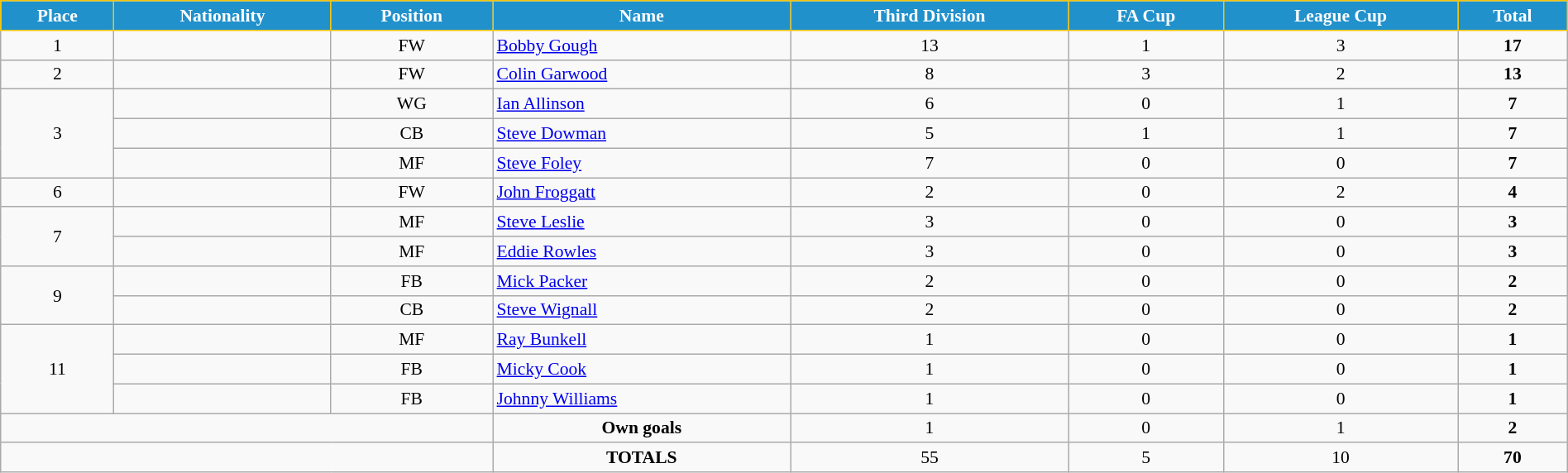<table class="wikitable" style="text-align:center; font-size:90%; width:100%;">
<tr>
<th style="background:#2191CC; color:white; border:1px solid #F7C408; text-align:center;">Place</th>
<th style="background:#2191CC; color:white; border:1px solid #F7C408; text-align:center;">Nationality</th>
<th style="background:#2191CC; color:white; border:1px solid #F7C408; text-align:center;">Position</th>
<th style="background:#2191CC; color:white; border:1px solid #F7C408; text-align:center;">Name</th>
<th style="background:#2191CC; color:white; border:1px solid #F7C408; text-align:center;">Third Division</th>
<th style="background:#2191CC; color:white; border:1px solid #F7C408; text-align:center;">FA Cup</th>
<th style="background:#2191CC; color:white; border:1px solid #F7C408; text-align:center;">League Cup</th>
<th style="background:#2191CC; color:white; border:1px solid #F7C408; text-align:center;">Total</th>
</tr>
<tr>
<td>1</td>
<td></td>
<td>FW</td>
<td align="left"><a href='#'>Bobby Gough</a></td>
<td>13</td>
<td>1</td>
<td>3</td>
<td><strong>17</strong></td>
</tr>
<tr>
<td>2</td>
<td></td>
<td>FW</td>
<td align="left"><a href='#'>Colin Garwood</a></td>
<td>8</td>
<td>3</td>
<td>2</td>
<td><strong>13</strong></td>
</tr>
<tr>
<td rowspan=3>3</td>
<td></td>
<td>WG</td>
<td align="left"><a href='#'>Ian Allinson</a></td>
<td>6</td>
<td>0</td>
<td>1</td>
<td><strong>7</strong></td>
</tr>
<tr>
<td></td>
<td>CB</td>
<td align="left"><a href='#'>Steve Dowman</a></td>
<td>5</td>
<td>1</td>
<td>1</td>
<td><strong>7</strong></td>
</tr>
<tr>
<td></td>
<td>MF</td>
<td align="left"><a href='#'>Steve Foley</a></td>
<td>7</td>
<td>0</td>
<td>0</td>
<td><strong>7</strong></td>
</tr>
<tr>
<td>6</td>
<td></td>
<td>FW</td>
<td align="left"><a href='#'>John Froggatt</a></td>
<td>2</td>
<td>0</td>
<td>2</td>
<td><strong>4</strong></td>
</tr>
<tr>
<td rowspan=2>7</td>
<td></td>
<td>MF</td>
<td align="left"><a href='#'>Steve Leslie</a></td>
<td>3</td>
<td>0</td>
<td>0</td>
<td><strong>3</strong></td>
</tr>
<tr>
<td></td>
<td>MF</td>
<td align="left"><a href='#'>Eddie Rowles</a></td>
<td>3</td>
<td>0</td>
<td>0</td>
<td><strong>3</strong></td>
</tr>
<tr>
<td rowspan=2>9</td>
<td></td>
<td>FB</td>
<td align="left"><a href='#'>Mick Packer</a></td>
<td>2</td>
<td>0</td>
<td>0</td>
<td><strong>2</strong></td>
</tr>
<tr>
<td></td>
<td>CB</td>
<td align="left"><a href='#'>Steve Wignall</a></td>
<td>2</td>
<td>0</td>
<td>0</td>
<td><strong>2</strong></td>
</tr>
<tr>
<td rowspan=3>11</td>
<td></td>
<td>MF</td>
<td align="left"><a href='#'>Ray Bunkell</a></td>
<td>1</td>
<td>0</td>
<td>0</td>
<td><strong>1</strong></td>
</tr>
<tr>
<td></td>
<td>FB</td>
<td align="left"><a href='#'>Micky Cook</a></td>
<td>1</td>
<td>0</td>
<td>0</td>
<td><strong>1</strong></td>
</tr>
<tr>
<td></td>
<td>FB</td>
<td align="left"><a href='#'>Johnny Williams</a></td>
<td>1</td>
<td>0</td>
<td>0</td>
<td><strong>1</strong></td>
</tr>
<tr>
<td colspan="3"></td>
<td><strong>Own goals</strong></td>
<td>1</td>
<td>0</td>
<td>1</td>
<td><strong>2</strong></td>
</tr>
<tr>
<td colspan="3"></td>
<td><strong>TOTALS</strong></td>
<td>55</td>
<td>5</td>
<td>10</td>
<td><strong>70</strong></td>
</tr>
</table>
